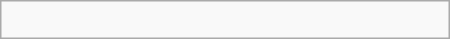<table class="wikitable" border="1" width=300px align="right">
<tr>
<td><br></td>
</tr>
</table>
